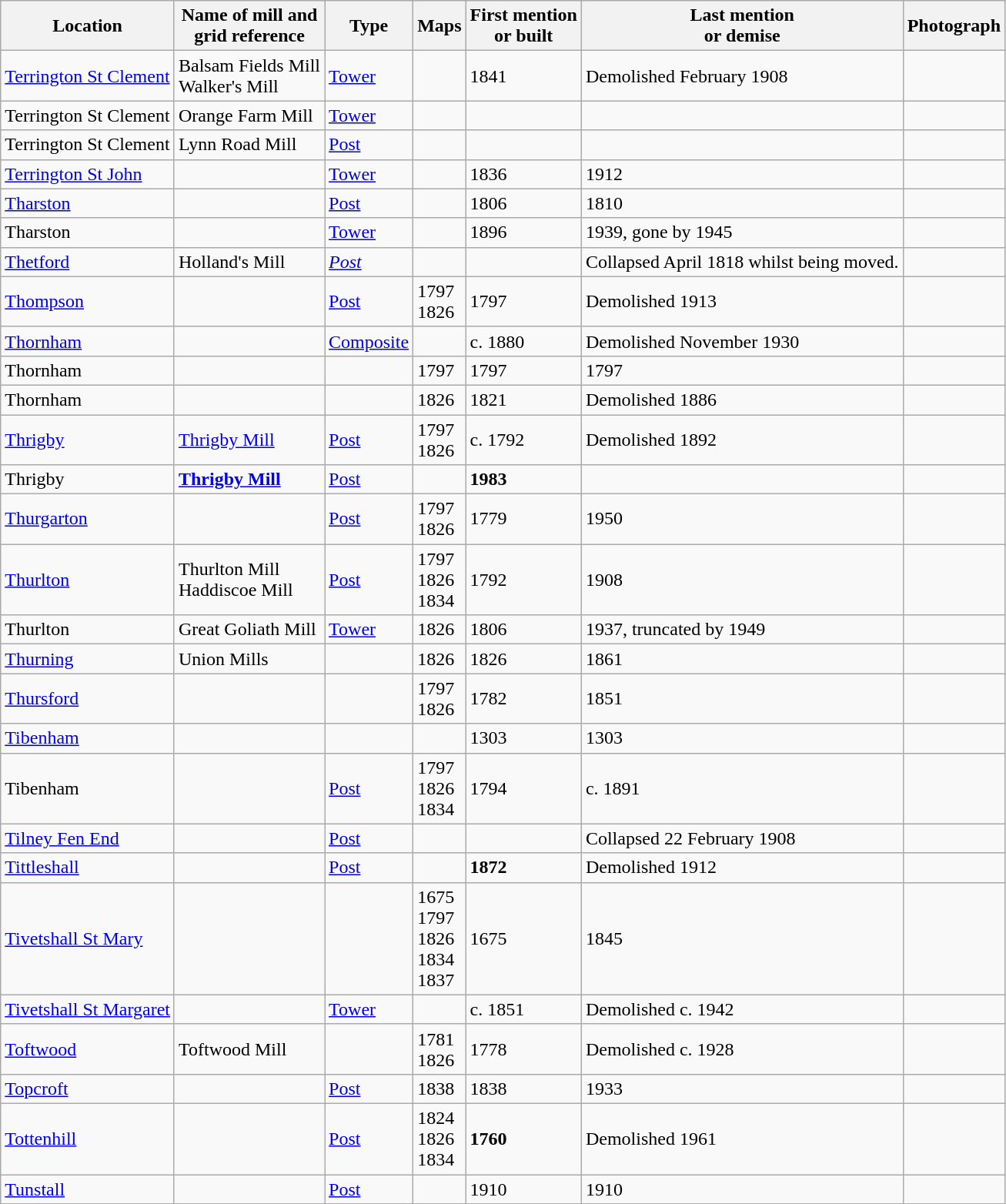<table class="wikitable">
<tr>
<th>Location</th>
<th>Name of mill and<br>grid reference</th>
<th>Type</th>
<th>Maps</th>
<th>First mention<br>or built</th>
<th>Last mention<br> or demise</th>
<th>Photograph</th>
</tr>
<tr>
<td><a href='#'>Terrington St Clement</a></td>
<td>Balsam Fields Mill<br>Walker's Mill<br></td>
<td><a href='#'>Tower</a></td>
<td></td>
<td>1841</td>
<td>Demolished February 1908<br></td>
<td></td>
</tr>
<tr>
<td>Terrington St Clement</td>
<td>Orange Farm Mill<br></td>
<td><a href='#'>Tower</a></td>
<td></td>
<td></td>
<td></td>
<td></td>
</tr>
<tr>
<td>Terrington St Clement</td>
<td>Lynn Road Mill<br></td>
<td><a href='#'>Post</a></td>
<td></td>
<td></td>
<td></td>
<td></td>
</tr>
<tr>
<td><a href='#'>Terrington St John</a></td>
<td></td>
<td><a href='#'>Tower</a></td>
<td></td>
<td>1836</td>
<td>1912<br></td>
<td></td>
</tr>
<tr>
<td><a href='#'>Tharston</a></td>
<td></td>
<td><a href='#'>Post</a></td>
<td></td>
<td>1806</td>
<td>1810<br></td>
<td></td>
</tr>
<tr>
<td>Tharston</td>
<td></td>
<td><a href='#'>Tower</a></td>
<td></td>
<td>1896</td>
<td>1939, gone by 1945<br></td>
<td></td>
</tr>
<tr>
<td><a href='#'>Thetford</a></td>
<td>Holland's Mill</td>
<td><em><a href='#'>Post</a></em></td>
<td></td>
<td></td>
<td>Collapsed April 1818 whilst being moved.</td>
<td></td>
</tr>
<tr>
<td><a href='#'>Thompson</a></td>
<td></td>
<td><a href='#'>Post</a></td>
<td>1797<br>1826</td>
<td>1797</td>
<td>Demolished 1913<br></td>
<td></td>
</tr>
<tr>
<td><a href='#'>Thornham</a></td>
<td></td>
<td><a href='#'>Composite</a></td>
<td></td>
<td>c. 1880</td>
<td>Demolished November 1930<br></td>
<td></td>
</tr>
<tr>
<td>Thornham</td>
<td></td>
<td></td>
<td>1797</td>
<td>1797</td>
<td>1797<br></td>
<td></td>
</tr>
<tr>
<td>Thornham</td>
<td></td>
<td></td>
<td>1826</td>
<td>1821</td>
<td>Demolished 1886<br></td>
<td></td>
</tr>
<tr>
<td><a href='#'>Thrigby</a></td>
<td><a href='#'>Thrigby Mill</a><br></td>
<td><a href='#'>Post</a></td>
<td>1797<br>1826</td>
<td>c. 1792</td>
<td>Demolished 1892<br></td>
<td></td>
</tr>
<tr>
<td>Thrigby</td>
<td><strong><a href='#'>Thrigby Mill</a></strong><br></td>
<td><a href='#'>Post</a></td>
<td></td>
<td><strong>1983</strong></td>
<td></td>
<td></td>
</tr>
<tr>
<td><a href='#'>Thurgarton</a></td>
<td></td>
<td><a href='#'>Post</a></td>
<td>1797<br>1826</td>
<td>1779</td>
<td>1950<br></td>
<td></td>
</tr>
<tr>
<td><a href='#'>Thurlton</a></td>
<td>Thurlton Mill<br>Haddiscoe Mill<br></td>
<td><a href='#'>Post</a></td>
<td>1797<br>1826<br>1834</td>
<td>1792</td>
<td>1908<br></td>
<td></td>
</tr>
<tr>
<td>Thurlton</td>
<td>Great Goliath Mill<br></td>
<td><a href='#'>Tower</a></td>
<td>1826</td>
<td>1806</td>
<td>1937, truncated by 1949<br></td>
<td></td>
</tr>
<tr>
<td><a href='#'>Thurning</a></td>
<td>Union Mills<br></td>
<td></td>
<td>1826</td>
<td>1826</td>
<td>1861<br></td>
<td></td>
</tr>
<tr>
<td><a href='#'>Thursford</a></td>
<td></td>
<td></td>
<td>1797<br>1826</td>
<td>1782</td>
<td>1851<br></td>
<td></td>
</tr>
<tr>
<td><a href='#'>Tibenham</a></td>
<td></td>
<td></td>
<td></td>
<td>1303</td>
<td>1303<br></td>
<td></td>
</tr>
<tr>
<td>Tibenham</td>
<td></td>
<td><a href='#'>Post</a></td>
<td>1797<br>1826<br>1834</td>
<td>1794</td>
<td>c. 1891<br></td>
<td></td>
</tr>
<tr>
<td><a href='#'>Tilney Fen End</a></td>
<td></td>
<td><a href='#'>Post</a></td>
<td></td>
<td></td>
<td>Collapsed 22 February 1908</td>
<td></td>
</tr>
<tr>
<td><a href='#'>Tittleshall</a></td>
<td></td>
<td><a href='#'>Post</a></td>
<td></td>
<td><strong>1872</strong></td>
<td>Demolished 1912<br></td>
<td></td>
</tr>
<tr>
<td><a href='#'>Tivetshall St Mary</a></td>
<td></td>
<td></td>
<td>1675<br>1797<br>1826<br>1834<br>1837</td>
<td>1675</td>
<td>1845<br></td>
<td></td>
</tr>
<tr>
<td><a href='#'>Tivetshall St Margaret</a></td>
<td></td>
<td><a href='#'>Tower</a></td>
<td></td>
<td>c. 1851</td>
<td>Demolished c. 1942<br></td>
<td></td>
</tr>
<tr>
<td><a href='#'>Toftwood</a></td>
<td>Toftwood Mill<br></td>
<td></td>
<td>1781<br>1826</td>
<td>1778</td>
<td>Demolished c. 1928<br></td>
<td></td>
</tr>
<tr>
<td><a href='#'>Topcroft</a></td>
<td></td>
<td><a href='#'>Post</a></td>
<td>1838</td>
<td>1838</td>
<td>1933<br></td>
<td></td>
</tr>
<tr>
<td><a href='#'>Tottenhill</a></td>
<td></td>
<td><a href='#'>Post</a></td>
<td>1824<br>1826<br>1834</td>
<td><strong>1760</strong></td>
<td>Demolished 1961<br></td>
<td></td>
</tr>
<tr>
<td><a href='#'>Tunstall</a></td>
<td></td>
<td><a href='#'>Post</a></td>
<td></td>
<td>1910</td>
<td>1910<br></td>
<td></td>
</tr>
</table>
